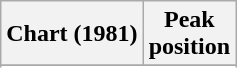<table class="wikitable sortable">
<tr>
<th>Chart (1981)</th>
<th>Peak<br>position</th>
</tr>
<tr>
</tr>
<tr>
</tr>
<tr>
</tr>
</table>
